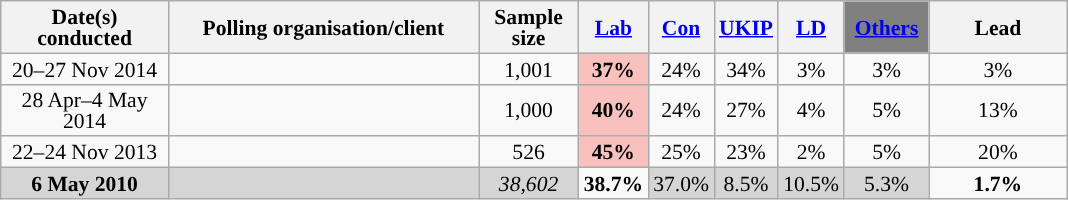<table class="wikitable sortable" style="text-align:center;font-size:90%;line-height:14px">
<tr>
<th ! style="width:105px;">Date(s)<br>conducted</th>
<th style="width:200px;">Polling organisation/client</th>
<th class="unsortable" style="width:60px;">Sample size</th>
<th class="unsortable" style="background:"><a href='#'><span>Lab</span></a></th>
<th class="unsortable" style="background:"><a href='#'><span>Con</span></a></th>
<th class="unsortable" style="background:"><a href='#'><span>UKIP</span></a></th>
<th class="unsortable" style="background:"><a href='#'><span>LD</span></a></th>
<th class="unsortable" style="background:gray; width:50px;"><a href='#'><span>Others</span></a></th>
<th class="unsortable" style="width:85px;">Lead</th>
</tr>
<tr>
<td>20–27 Nov 2014</td>
<td></td>
<td>1,001</td>
<td style="background:#F8C1BE"><strong>37%</strong></td>
<td>24%</td>
<td>34%</td>
<td>3%</td>
<td>3%</td>
<td style="background:">3%</td>
</tr>
<tr>
<td>28 Apr–4 May 2014</td>
<td></td>
<td>1,000</td>
<td style="background:#F8C1BE"><strong>40%</strong></td>
<td>24%</td>
<td>27%</td>
<td>4%</td>
<td>5%</td>
<td style="background:">13%</td>
</tr>
<tr>
<td>22–24 Nov 2013</td>
<td></td>
<td>526</td>
<td style="background:#F8C1BE"><strong>45%</strong></td>
<td>25%</td>
<td>23%</td>
<td>2%</td>
<td>5%</td>
<td style="background:">20%</td>
</tr>
<tr>
<td style="background:#D5D5D5"><strong>6 May 2010</strong></td>
<td style="background:#D5D5D5"></td>
<td style="background:#D5D5D5"><em>38,602</em></td>
<td style="background:"><strong>38.7%</strong></td>
<td style="background:#D5D5D5">37.0%</td>
<td style="background:#D5D5D5">8.5%</td>
<td style="background:#D5D5D5">10.5%</td>
<td style="background:#D5D5D5">5.3%</td>
<td style="background:"><strong>1.7% </strong></td>
</tr>
</table>
